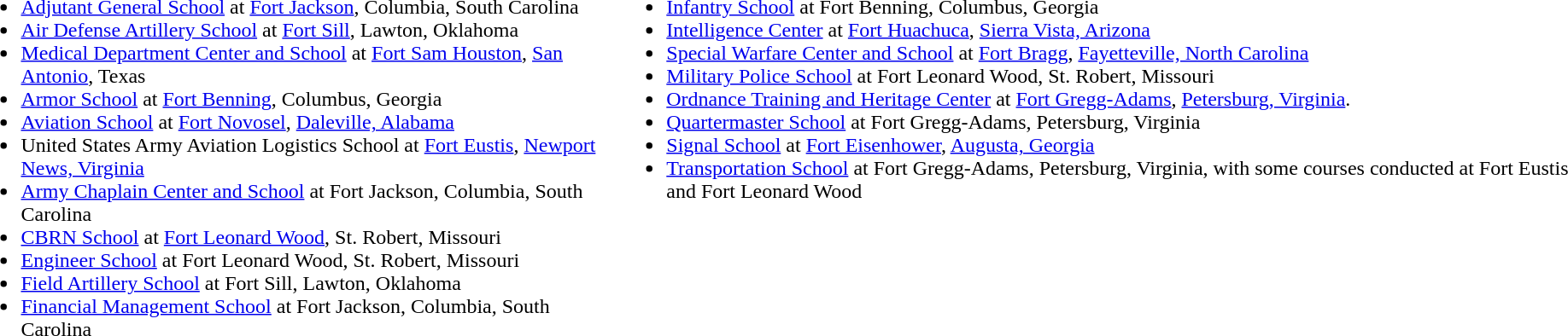<table>
<tr>
<td valign=top><br><ul><li><a href='#'>Adjutant General School</a> at <a href='#'>Fort Jackson</a>, Columbia, South Carolina</li><li><a href='#'>Air Defense Artillery School</a> at <a href='#'>Fort Sill</a>, Lawton, Oklahoma</li><li><a href='#'>Medical Department Center and School</a> at <a href='#'>Fort Sam Houston</a>, <a href='#'>San Antonio</a>, Texas</li><li><a href='#'>Armor School</a> at <a href='#'>Fort Benning</a>, Columbus, Georgia</li><li><a href='#'>Aviation School</a> at <a href='#'>Fort Novosel</a>, <a href='#'>Daleville, Alabama</a></li><li>United States Army Aviation Logistics School at <a href='#'>Fort Eustis</a>, <a href='#'>Newport News, Virginia</a></li><li><a href='#'>Army Chaplain Center and School</a> at Fort Jackson, Columbia, South Carolina</li><li><a href='#'>CBRN School</a> at <a href='#'>Fort Leonard Wood</a>, St. Robert, Missouri</li><li><a href='#'>Engineer School</a> at Fort Leonard Wood, St. Robert, Missouri</li><li><a href='#'>Field Artillery School</a> at Fort Sill, Lawton, Oklahoma</li><li><a href='#'>Financial Management School</a> at Fort Jackson, Columbia, South Carolina</li></ul></td>
<td valign=top><br><ul><li><a href='#'>Infantry School</a> at Fort Benning, Columbus, Georgia</li><li><a href='#'>Intelligence Center</a> at <a href='#'>Fort Huachuca</a>, <a href='#'>Sierra Vista, Arizona</a></li><li><a href='#'>Special Warfare Center and School</a> at <a href='#'>Fort Bragg</a>, <a href='#'>Fayetteville, North Carolina</a></li><li><a href='#'>Military Police School</a> at Fort Leonard Wood, St. Robert, Missouri</li><li><a href='#'>Ordnance Training and Heritage Center</a> at <a href='#'>Fort Gregg-Adams</a>, <a href='#'>Petersburg, Virginia</a>.</li><li><a href='#'>Quartermaster School</a> at Fort Gregg-Adams, Petersburg, Virginia</li><li><a href='#'>Signal School</a> at <a href='#'>Fort Eisenhower</a>, <a href='#'>Augusta, Georgia</a></li><li><a href='#'>Transportation School</a> at Fort Gregg-Adams, Petersburg, Virginia, with some courses conducted at Fort Eustis and Fort Leonard Wood</li></ul></td>
</tr>
</table>
